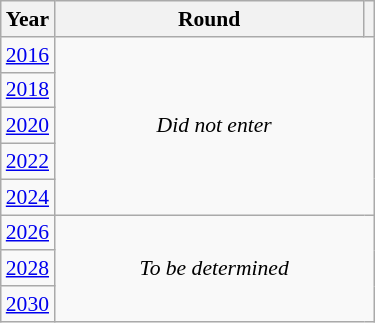<table class="wikitable" style="text-align: center; font-size:90%">
<tr>
<th>Year</th>
<th style="width:200px">Round</th>
<th></th>
</tr>
<tr>
<td><a href='#'>2016</a></td>
<td colspan="2" rowspan="5"><em>Did not enter</em></td>
</tr>
<tr>
<td><a href='#'>2018</a></td>
</tr>
<tr>
<td><a href='#'>2020</a></td>
</tr>
<tr>
<td><a href='#'>2022</a></td>
</tr>
<tr>
<td><a href='#'>2024</a></td>
</tr>
<tr>
<td><a href='#'>2026</a></td>
<td colspan="2" rowspan="3"><em>To be determined</em></td>
</tr>
<tr>
<td><a href='#'>2028</a></td>
</tr>
<tr>
<td><a href='#'>2030</a></td>
</tr>
</table>
